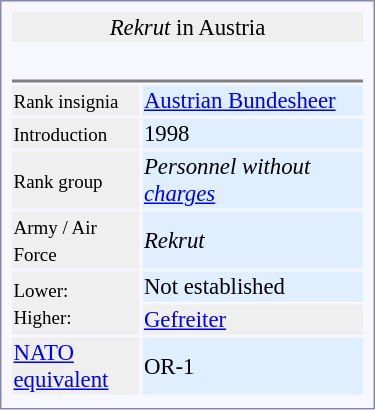<table style="border:1px solid #8888aa; background-color:#f7f8ff; padding:5px; font-size:95%; margin: 0px 12px 12px 0px; float:right; width:250px">
<tr ---->
<td bgcolor="#efefef" colspan=2 align="center"> <em>Rekrut</em> in Austria</td>
</tr>
<tr ---->
<td align="center" colspan=2 style="border-bottom:2px solid gray;font-size:smaller"><br><table align="center">
<tr>
<td></td>
<td>  </td>
</tr>
</table>
</td>
</tr>
<tr ---->
<td bgcolor="#efefef"><small>Rank insignia</small></td>
<td bgcolor="#dfefff"><a href='#'>Austrian Bundesheer</a></td>
</tr>
<tr ---->
<td bgcolor="#efefef"><small>Introduction</small></td>
<td bgcolor="#dfefff">1998</td>
</tr>
<tr ---->
<td bgcolor="#efefef"><small>Rank group</small></td>
<td bgcolor="#dfefff"><em>Personnel without <a href='#'>charges</a></em></td>
</tr>
<tr ---->
<td bgcolor="#efefef"><small>Army / Air Force</small></td>
<td bgcolor="#dfefff"><em>Rekrut</em></td>
</tr>
<tr ---->
<td bgcolor="#efefef" rowspan=2><small>Lower:<br>Higher:</small></td>
<td bgcolor="#dfefff">Not established</td>
</tr>
<tr ---->
<td bgcolor="#efefef" bgcolor="#dfefff"><a href='#'>Gefreiter</a></td>
</tr>
<tr ---->
<td bgcolor="#efefef"><a href='#'>NATO<br>equivalent</a></td>
<td bgcolor="#dfefff">OR-1</td>
</tr>
<tr ---->
</tr>
</table>
